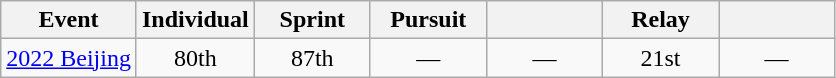<table class="wikitable" style="text-align: center;">
<tr ">
<th>Event</th>
<th style="width:70px;">Individual</th>
<th style="width:70px;">Sprint</th>
<th style="width:70px;">Pursuit</th>
<th style="width:70px;"></th>
<th style="width:70px;">Relay</th>
<th style="width:70px;"></th>
</tr>
<tr>
<td align="left"> <a href='#'>2022 Beijing</a></td>
<td>80th</td>
<td>87th</td>
<td>—</td>
<td>—</td>
<td>21st</td>
<td>—</td>
</tr>
</table>
